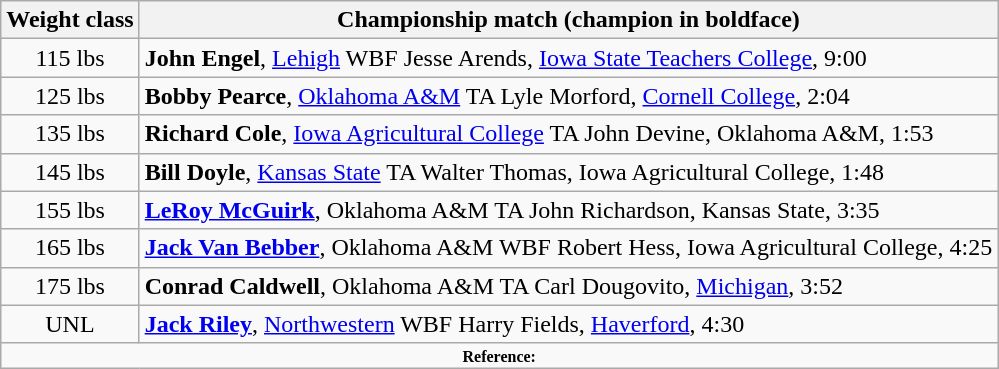<table class="wikitable" style="text-align:center">
<tr>
<th>Weight class</th>
<th>Championship match (champion in boldface)</th>
</tr>
<tr>
<td>115 lbs</td>
<td align=left><strong>John Engel</strong>, <a href='#'>Lehigh</a> WBF Jesse Arends, <a href='#'>Iowa State Teachers College</a>, 9:00</td>
</tr>
<tr>
<td>125 lbs</td>
<td align=left><strong>Bobby Pearce</strong>, <a href='#'>Oklahoma A&M</a> TA Lyle Morford, <a href='#'>Cornell College</a>, 2:04</td>
</tr>
<tr>
<td>135 lbs</td>
<td align=left><strong>Richard Cole</strong>, <a href='#'>Iowa Agricultural College</a> TA John Devine, Oklahoma A&M, 1:53</td>
</tr>
<tr>
<td>145 lbs</td>
<td align=left><strong>Bill Doyle</strong>, <a href='#'>Kansas State</a> TA Walter Thomas, Iowa Agricultural College, 1:48</td>
</tr>
<tr>
<td>155 lbs</td>
<td align=left><strong><a href='#'>LeRoy McGuirk</a></strong>, Oklahoma A&M TA John Richardson, Kansas State, 3:35</td>
</tr>
<tr>
<td>165 lbs</td>
<td align=left><a href='#'><strong>Jack Van Bebber</strong></a>, Oklahoma A&M WBF Robert Hess, Iowa Agricultural College, 4:25</td>
</tr>
<tr>
<td>175 lbs</td>
<td align=left><strong>Conrad Caldwell</strong>, Oklahoma A&M TA Carl Dougovito, <a href='#'>Michigan</a>, 3:52</td>
</tr>
<tr>
<td>UNL</td>
<td align=left><strong><a href='#'>Jack Riley</a></strong>, <a href='#'>Northwestern</a> WBF Harry Fields, <a href='#'>Haverford</a>, 4:30</td>
</tr>
<tr>
<td colspan="2"  style="font-size:8pt; text-align:center;"><strong>Reference:</strong></td>
</tr>
</table>
